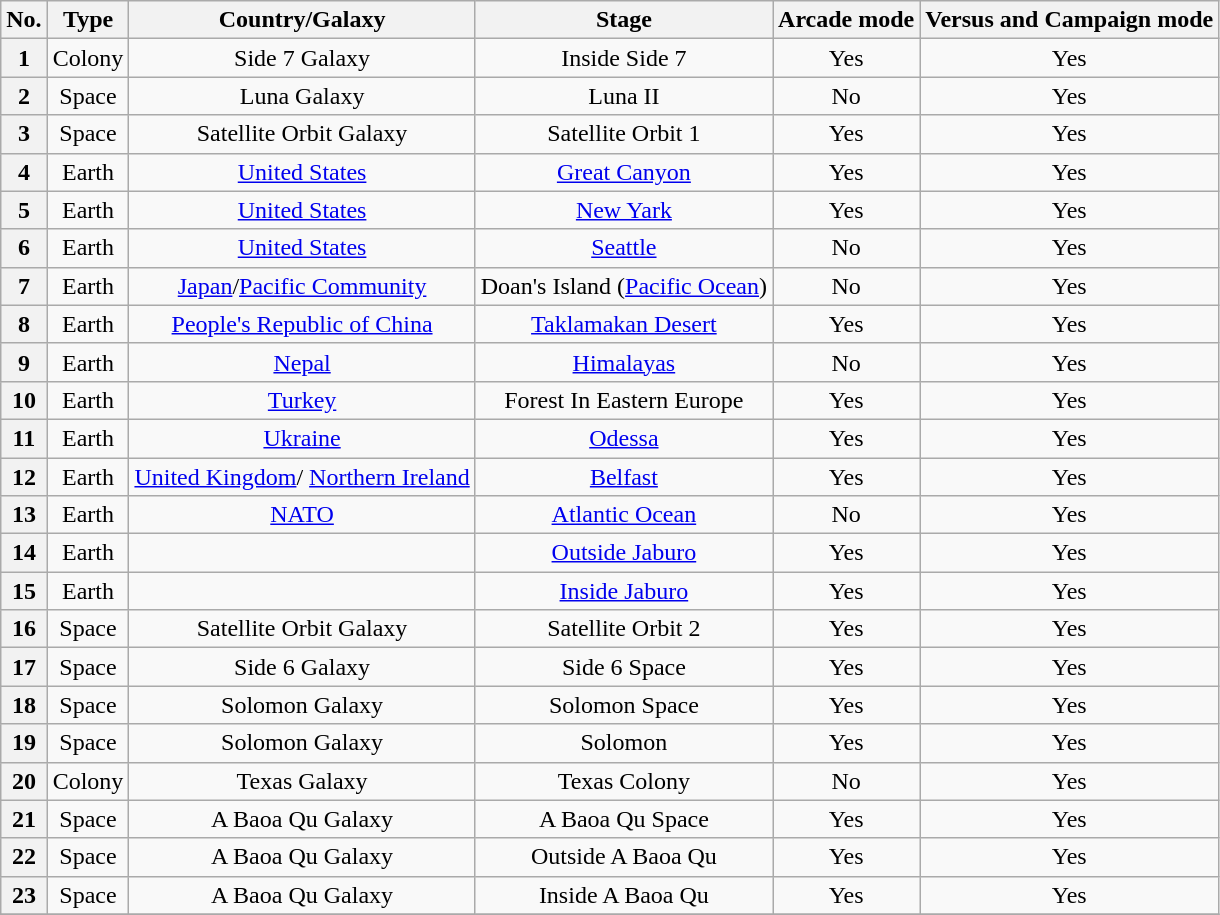<table class="wikitable">
<tr>
<th>No.</th>
<th>Type</th>
<th>Country/Galaxy</th>
<th>Stage</th>
<th>Arcade mode</th>
<th>Versus and Campaign mode</th>
</tr>
<tr align="center">
<th>1</th>
<td>Colony</td>
<td>Side 7 Galaxy</td>
<td>Inside Side 7</td>
<td>Yes</td>
<td>Yes</td>
</tr>
<tr align="center">
<th>2</th>
<td>Space</td>
<td>Luna Galaxy</td>
<td>Luna II</td>
<td>No</td>
<td>Yes</td>
</tr>
<tr align="center">
<th>3</th>
<td>Space</td>
<td>Satellite Orbit Galaxy</td>
<td>Satellite Orbit 1</td>
<td>Yes</td>
<td>Yes</td>
</tr>
<tr align="center">
<th>4</th>
<td>Earth</td>
<td> <a href='#'>United States</a></td>
<td><a href='#'>Great Canyon</a></td>
<td>Yes</td>
<td>Yes</td>
</tr>
<tr align="center">
<th>5</th>
<td>Earth</td>
<td> <a href='#'>United States</a></td>
<td><a href='#'>New Yark</a></td>
<td>Yes</td>
<td>Yes</td>
</tr>
<tr align="center">
<th>6</th>
<td>Earth</td>
<td> <a href='#'>United States</a></td>
<td><a href='#'>Seattle</a></td>
<td>No</td>
<td>Yes</td>
</tr>
<tr align="center">
<th>7</th>
<td>Earth</td>
<td> <a href='#'>Japan</a>/<a href='#'>Pacific Community</a></td>
<td>Doan's Island (<a href='#'>Pacific Ocean</a>)</td>
<td>No</td>
<td>Yes</td>
</tr>
<tr align="center">
<th>8</th>
<td>Earth</td>
<td> <a href='#'>People's Republic of China</a></td>
<td><a href='#'>Taklamakan Desert</a></td>
<td>Yes</td>
<td>Yes</td>
</tr>
<tr align="center">
<th>9</th>
<td>Earth</td>
<td> <a href='#'>Nepal</a></td>
<td><a href='#'>Himalayas</a></td>
<td>No</td>
<td>Yes</td>
</tr>
<tr align="center">
<th>10</th>
<td>Earth</td>
<td> <a href='#'>Turkey</a></td>
<td>Forest In Eastern Europe</td>
<td>Yes</td>
<td>Yes</td>
</tr>
<tr align="center">
<th>11</th>
<td>Earth</td>
<td> <a href='#'>Ukraine</a></td>
<td><a href='#'>Odessa</a></td>
<td>Yes</td>
<td>Yes</td>
</tr>
<tr align="center">
<th>12</th>
<td>Earth</td>
<td> <a href='#'>United Kingdom</a>/ <a href='#'>Northern Ireland</a></td>
<td><a href='#'>Belfast</a></td>
<td>Yes</td>
<td>Yes</td>
</tr>
<tr align="center">
<th>13</th>
<td>Earth</td>
<td> <a href='#'>NATO</a></td>
<td><a href='#'>Atlantic Ocean</a></td>
<td>No</td>
<td>Yes</td>
</tr>
<tr align="center">
<th>14</th>
<td>Earth</td>
<td></td>
<td><a href='#'>Outside Jaburo</a></td>
<td>Yes</td>
<td>Yes</td>
</tr>
<tr align="center">
<th>15</th>
<td>Earth</td>
<td></td>
<td><a href='#'>Inside Jaburo</a></td>
<td>Yes</td>
<td>Yes</td>
</tr>
<tr align="center">
<th>16</th>
<td>Space</td>
<td>Satellite Orbit Galaxy</td>
<td>Satellite Orbit 2</td>
<td>Yes</td>
<td>Yes</td>
</tr>
<tr align="center">
<th>17</th>
<td>Space</td>
<td>Side 6 Galaxy</td>
<td>Side 6 Space</td>
<td>Yes</td>
<td>Yes</td>
</tr>
<tr align="center">
<th>18</th>
<td>Space</td>
<td>Solomon Galaxy</td>
<td>Solomon Space</td>
<td>Yes</td>
<td>Yes</td>
</tr>
<tr align="center">
<th>19</th>
<td>Space</td>
<td>Solomon Galaxy</td>
<td>Solomon</td>
<td>Yes</td>
<td>Yes</td>
</tr>
<tr align="center">
<th>20</th>
<td>Colony</td>
<td>Texas Galaxy</td>
<td>Texas Colony</td>
<td>No</td>
<td>Yes</td>
</tr>
<tr align="center">
<th>21</th>
<td>Space</td>
<td>A Baoa Qu Galaxy</td>
<td>A Baoa Qu Space</td>
<td>Yes</td>
<td>Yes</td>
</tr>
<tr align="center">
<th>22</th>
<td>Space</td>
<td>A Baoa Qu Galaxy</td>
<td>Outside A Baoa Qu</td>
<td>Yes</td>
<td>Yes</td>
</tr>
<tr align="center">
<th>23</th>
<td>Space</td>
<td>A Baoa Qu Galaxy</td>
<td>Inside A Baoa Qu</td>
<td>Yes</td>
<td>Yes</td>
</tr>
<tr align="center">
</tr>
</table>
